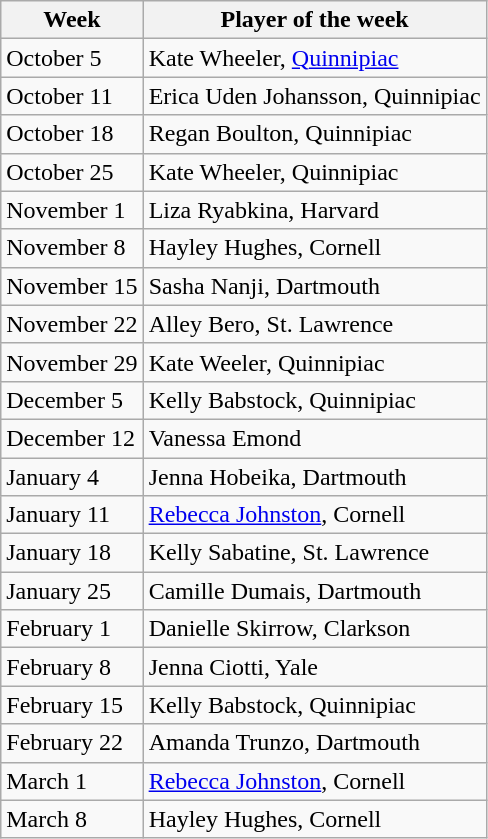<table class="wikitable" border="1">
<tr>
<th>Week</th>
<th>Player of the week</th>
</tr>
<tr>
<td>October 5</td>
<td>Kate Wheeler, <a href='#'>Quinnipiac</a></td>
</tr>
<tr>
<td>October 11</td>
<td>Erica Uden Johansson, Quinnipiac</td>
</tr>
<tr>
<td>October 18</td>
<td>Regan Boulton, Quinnipiac</td>
</tr>
<tr>
<td>October 25</td>
<td>Kate Wheeler, Quinnipiac</td>
</tr>
<tr>
<td>November 1</td>
<td>Liza Ryabkina, Harvard</td>
</tr>
<tr>
<td>November 8</td>
<td>Hayley Hughes, Cornell</td>
</tr>
<tr>
<td>November 15</td>
<td>Sasha Nanji, Dartmouth</td>
</tr>
<tr>
<td>November 22</td>
<td>Alley Bero, St. Lawrence</td>
</tr>
<tr>
<td>November 29</td>
<td>Kate Weeler, Quinnipiac</td>
</tr>
<tr>
<td>December 5</td>
<td>Kelly Babstock, Quinnipiac</td>
</tr>
<tr>
<td>December 12</td>
<td>Vanessa Emond</td>
</tr>
<tr>
<td>January 4</td>
<td>Jenna Hobeika, Dartmouth</td>
</tr>
<tr>
<td>January 11</td>
<td><a href='#'>Rebecca Johnston</a>, Cornell</td>
</tr>
<tr>
<td>January 18</td>
<td>Kelly Sabatine, St. Lawrence </td>
</tr>
<tr>
<td>January 25</td>
<td>Camille Dumais, Dartmouth</td>
</tr>
<tr>
<td>February 1</td>
<td>Danielle Skirrow, Clarkson</td>
</tr>
<tr>
<td>February 8</td>
<td>Jenna Ciotti, Yale</td>
</tr>
<tr>
<td>February 15</td>
<td>Kelly Babstock, Quinnipiac</td>
</tr>
<tr>
<td>February 22</td>
<td>Amanda Trunzo, Dartmouth</td>
</tr>
<tr>
<td>March 1</td>
<td><a href='#'>Rebecca Johnston</a>, Cornell</td>
</tr>
<tr>
<td>March 8</td>
<td>Hayley Hughes, Cornell</td>
</tr>
</table>
